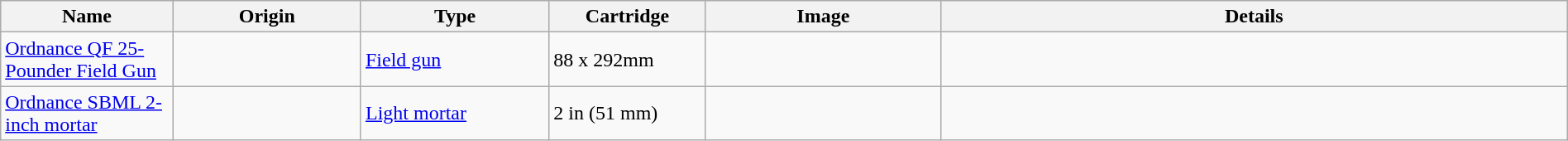<table class="wikitable" style="margin:auto; width:100%;">
<tr>
<th style="text-align: center; width:11%;">Name</th>
<th style="text-align: center; width:12%;">Origin</th>
<th style="text-align: center; width:12%;">Type</th>
<th style="text-align: center; width:10%;">Cartridge</th>
<th style="text-align: center; width:15%;">Image</th>
<th style="text-align: center; width:40%;">Details</th>
</tr>
<tr>
<td><a href='#'>Ordnance QF 25-Pounder Field Gun</a></td>
<td></td>
<td><a href='#'>Field gun</a></td>
<td>88 x 292mm</td>
<td></td>
<td></td>
</tr>
<tr>
<td><a href='#'>Ordnance SBML 2-inch mortar</a></td>
<td></td>
<td><a href='#'>Light mortar</a></td>
<td>2 in (51 mm)</td>
<td></td>
<td></td>
</tr>
</table>
